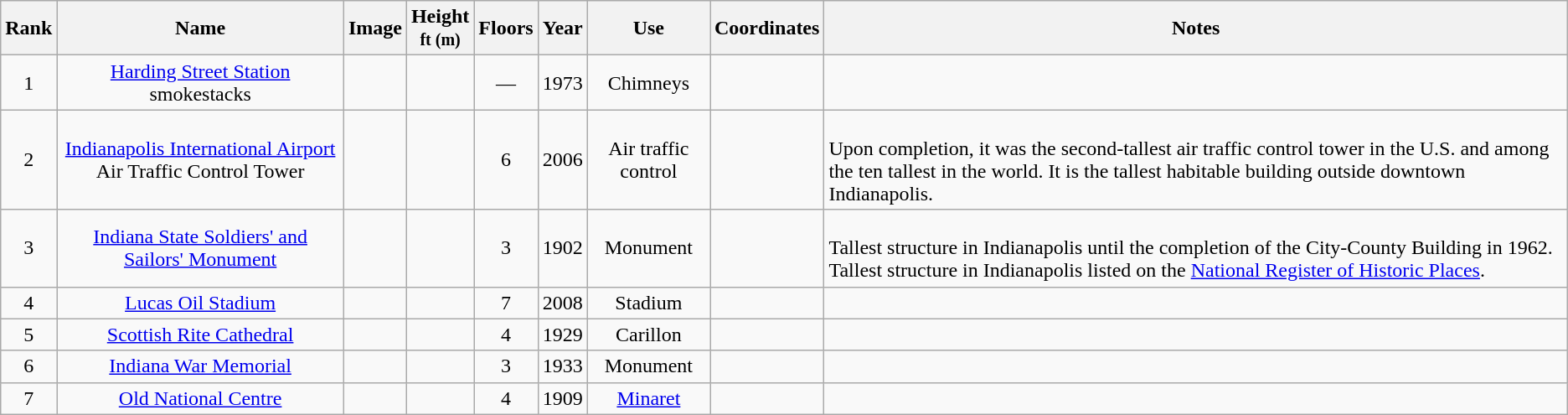<table class="wikitable sortable" style="text-align: center">
<tr>
<th>Rank</th>
<th>Name</th>
<th class="unsortable">Image</th>
<th data-sort-type="number">Height<br><small>ft (m)</small></th>
<th>Floors</th>
<th>Year</th>
<th>Use</th>
<th>Coordinates</th>
<th class="unsortable">Notes</th>
</tr>
<tr>
<td>1</td>
<td><a href='#'>Harding Street Station</a> smokestacks</td>
<td></td>
<td></td>
<td>—</td>
<td>1973</td>
<td>Chimneys</td>
<td></td>
<td></td>
</tr>
<tr>
<td>2</td>
<td><a href='#'>Indianapolis International Airport</a> Air Traffic Control Tower</td>
<td></td>
<td></td>
<td>6</td>
<td>2006</td>
<td>Air traffic control</td>
<td></td>
<td align=left><br>Upon completion, it was the second-tallest air traffic control tower in the U.S. and among the ten tallest in the world. It is the tallest habitable building outside downtown Indianapolis.</td>
</tr>
<tr>
<td>3</td>
<td><a href='#'>Indiana State Soldiers' and Sailors' Monument</a></td>
<td></td>
<td></td>
<td>3</td>
<td>1902</td>
<td>Monument</td>
<td></td>
<td align=left><br>Tallest structure in Indianapolis until the completion of the City-County Building in 1962. Tallest structure in Indianapolis listed on the <a href='#'>National Register of Historic Places</a>.</td>
</tr>
<tr>
<td>4</td>
<td><a href='#'>Lucas Oil Stadium</a></td>
<td></td>
<td></td>
<td>7</td>
<td>2008</td>
<td>Stadium</td>
<td></td>
<td></td>
</tr>
<tr>
<td>5</td>
<td><a href='#'>Scottish Rite Cathedral</a></td>
<td></td>
<td></td>
<td>4</td>
<td>1929</td>
<td>Carillon</td>
<td></td>
<td></td>
</tr>
<tr>
<td>6</td>
<td><a href='#'>Indiana War Memorial</a></td>
<td></td>
<td></td>
<td>3</td>
<td>1933</td>
<td>Monument</td>
<td></td>
<td></td>
</tr>
<tr>
<td>7</td>
<td><a href='#'>Old National Centre</a></td>
<td></td>
<td></td>
<td>4</td>
<td>1909</td>
<td><a href='#'>Minaret</a></td>
<td></td>
<td></td>
</tr>
</table>
